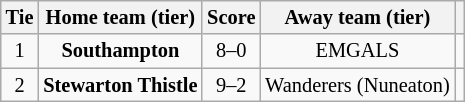<table class="wikitable" style="text-align:center; font-size:85%">
<tr>
<th>Tie</th>
<th>Home team (tier)</th>
<th>Score</th>
<th>Away team (tier)</th>
<th></th>
</tr>
<tr>
<td align="center">1</td>
<td><strong>Southampton</strong></td>
<td align="center">8–0</td>
<td>EMGALS</td>
<td></td>
</tr>
<tr>
<td align="center">2</td>
<td><strong>Stewarton Thistle</strong></td>
<td align="center">9–2</td>
<td>Wanderers (Nuneaton)</td>
<td></td>
</tr>
</table>
